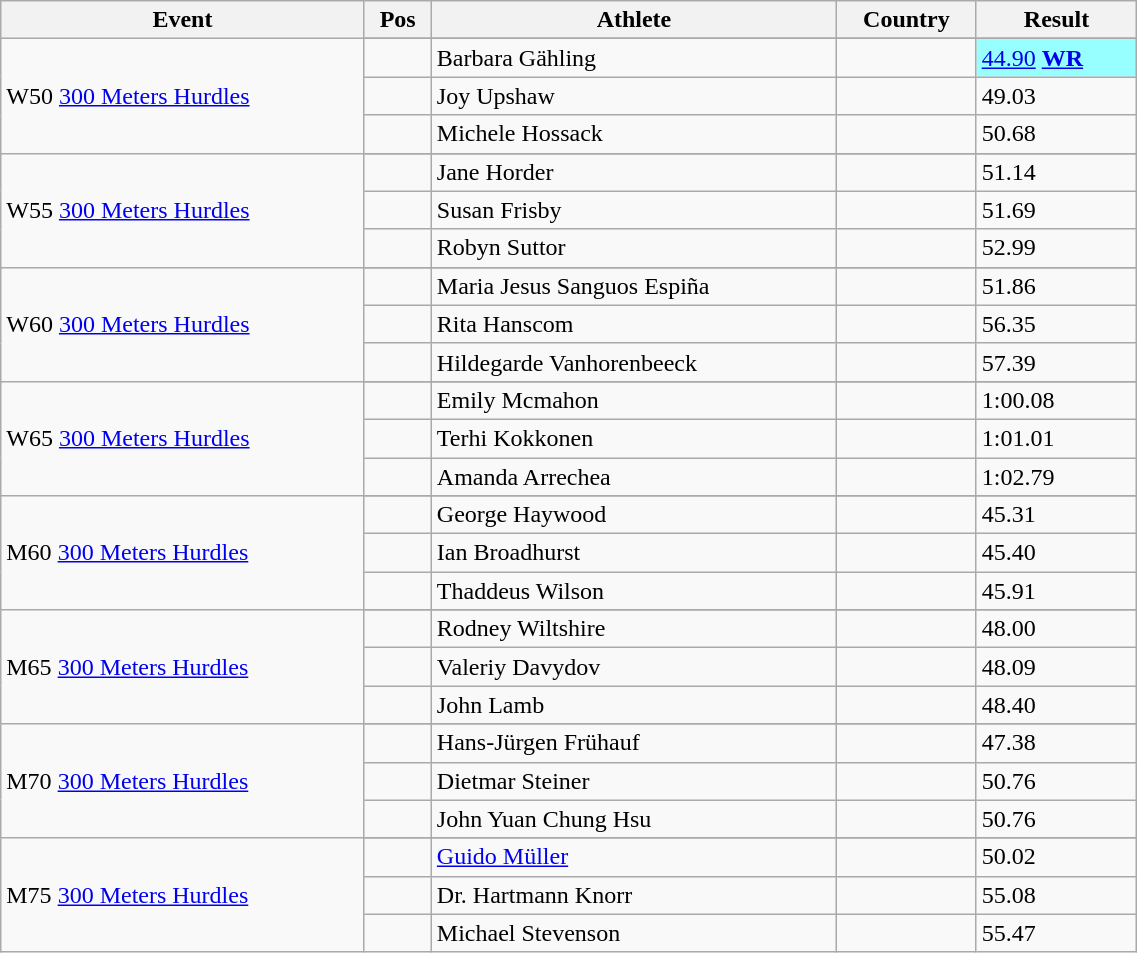<table class="wikitable" style="width:60%;">
<tr>
<th>Event</th>
<th>Pos</th>
<th>Athlete</th>
<th>Country</th>
<th>Result</th>
</tr>
<tr>
<td rowspan='4'>W50 <a href='#'>300 Meters Hurdles</a><br></td>
</tr>
<tr>
<td align=center></td>
<td align=left>Barbara Gähling</td>
<td align=left></td>
<td bgcolor=#97ffff><a href='#'>44.90</a> <strong><a href='#'>WR</a></strong></td>
</tr>
<tr>
<td align=center></td>
<td align=left>Joy Upshaw</td>
<td align=left></td>
<td>49.03</td>
</tr>
<tr>
<td align=center></td>
<td align=left>Michele Hossack</td>
<td align=left></td>
<td>50.68</td>
</tr>
<tr>
<td rowspan='4'>W55 <a href='#'>300 Meters Hurdles</a><br></td>
</tr>
<tr>
<td align=center></td>
<td align=left>Jane Horder</td>
<td align=left></td>
<td>51.14</td>
</tr>
<tr>
<td align=center></td>
<td align=left>Susan Frisby</td>
<td align=left></td>
<td>51.69</td>
</tr>
<tr>
<td align=center></td>
<td align=left>Robyn Suttor</td>
<td align=left></td>
<td>52.99</td>
</tr>
<tr>
<td rowspan='4'>W60 <a href='#'>300 Meters Hurdles</a><br></td>
</tr>
<tr>
<td align=center></td>
<td align=left>Maria Jesus Sanguos Espiña</td>
<td align=left></td>
<td>51.86</td>
</tr>
<tr>
<td align=center></td>
<td align=left>Rita Hanscom</td>
<td align=left></td>
<td>56.35</td>
</tr>
<tr>
<td align=center></td>
<td align=left>Hildegarde Vanhorenbeeck</td>
<td align=left></td>
<td>57.39</td>
</tr>
<tr>
<td rowspan='4'>W65 <a href='#'>300 Meters Hurdles</a><br></td>
</tr>
<tr>
<td align=center></td>
<td align=left>Emily Mcmahon</td>
<td align=left></td>
<td>1:00.08</td>
</tr>
<tr>
<td align=center></td>
<td align=left>Terhi Kokkonen</td>
<td align=left></td>
<td>1:01.01</td>
</tr>
<tr>
<td align=center></td>
<td align=left>Amanda Arrechea</td>
<td align=left></td>
<td>1:02.79</td>
</tr>
<tr>
<td rowspan='4'>M60 <a href='#'>300 Meters Hurdles</a></td>
</tr>
<tr>
<td align=center></td>
<td align=left>George Haywood</td>
<td align=left></td>
<td>45.31</td>
</tr>
<tr>
<td align=center></td>
<td align=left>Ian Broadhurst</td>
<td align=left></td>
<td>45.40</td>
</tr>
<tr>
<td align=center></td>
<td align=left>Thaddeus Wilson</td>
<td align=left></td>
<td>45.91</td>
</tr>
<tr>
<td rowspan='4'>M65 <a href='#'>300 Meters Hurdles</a></td>
</tr>
<tr>
<td align=center></td>
<td align=left>Rodney Wiltshire</td>
<td align=left></td>
<td>48.00</td>
</tr>
<tr>
<td align=center></td>
<td align=left>Valeriy Davydov</td>
<td align=left></td>
<td>48.09</td>
</tr>
<tr>
<td align=center></td>
<td align=left>John Lamb</td>
<td align=left></td>
<td>48.40</td>
</tr>
<tr>
<td rowspan='4'>M70 <a href='#'>300 Meters Hurdles</a></td>
</tr>
<tr>
<td align=center></td>
<td align=left>Hans-Jürgen Frühauf</td>
<td align=left></td>
<td>47.38</td>
</tr>
<tr>
<td align=center></td>
<td align=left>Dietmar Steiner</td>
<td align=left></td>
<td>50.76</td>
</tr>
<tr>
<td align=center></td>
<td align=left>John Yuan Chung Hsu</td>
<td align=left></td>
<td>50.76</td>
</tr>
<tr>
<td rowspan='4'>M75 <a href='#'>300 Meters Hurdles</a></td>
</tr>
<tr>
<td align=center></td>
<td align=left><a href='#'>Guido Müller</a></td>
<td align=left></td>
<td>50.02</td>
</tr>
<tr>
<td align=center></td>
<td align=left>Dr. Hartmann Knorr</td>
<td align=left></td>
<td>55.08</td>
</tr>
<tr>
<td align=center></td>
<td align=left>Michael Stevenson</td>
<td align=left></td>
<td>55.47</td>
</tr>
</table>
